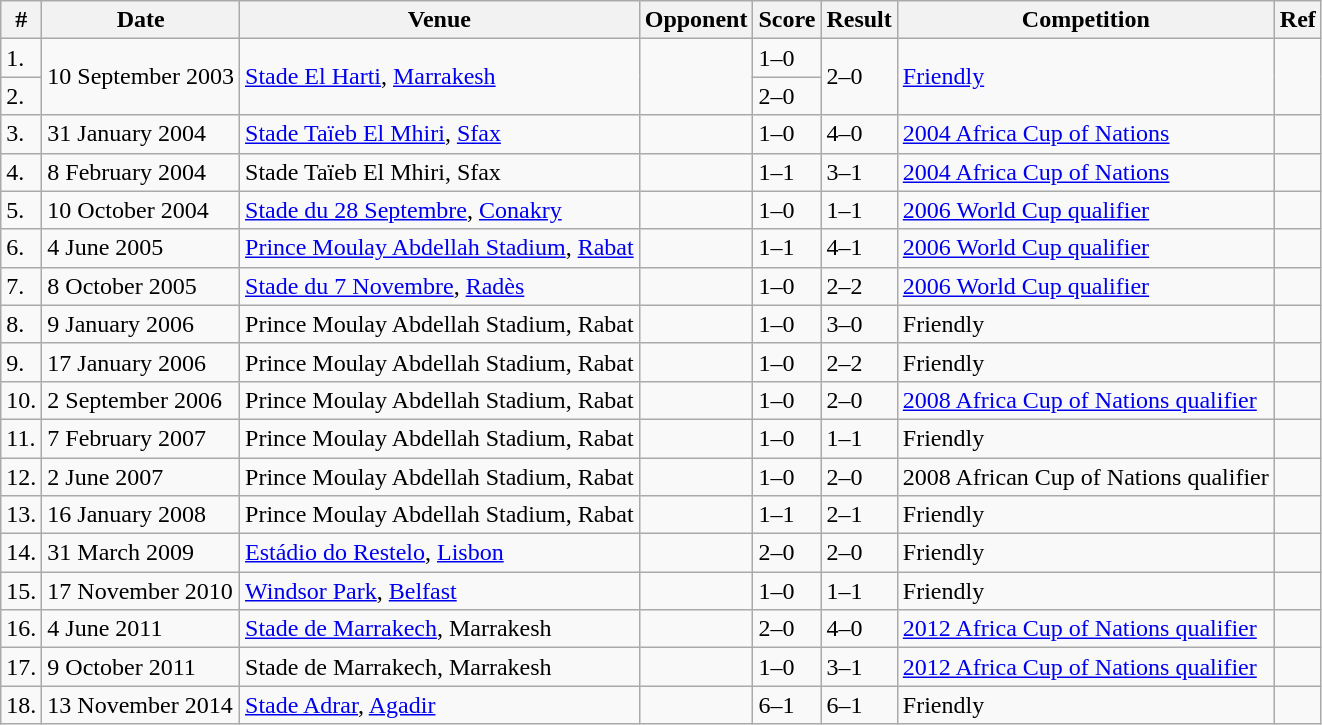<table class="wikitable collapsible">
<tr>
<th>#</th>
<th>Date</th>
<th>Venue</th>
<th>Opponent</th>
<th>Score</th>
<th>Result</th>
<th>Competition</th>
<th>Ref</th>
</tr>
<tr>
<td>1.</td>
<td rowspan="2">10 September 2003</td>
<td rowspan="2"><a href='#'>Stade El Harti</a>, <a href='#'>Marrakesh</a></td>
<td rowspan="2"></td>
<td>1–0</td>
<td rowspan="2">2–0</td>
<td rowspan="2"><a href='#'>Friendly</a></td>
<td rowspan="2"></td>
</tr>
<tr>
<td>2.</td>
<td>2–0</td>
</tr>
<tr>
<td>3.</td>
<td>31 January 2004</td>
<td><a href='#'>Stade Taïeb El Mhiri</a>, <a href='#'>Sfax</a></td>
<td></td>
<td>1–0</td>
<td>4–0</td>
<td><a href='#'>2004 Africa Cup of Nations</a></td>
<td></td>
</tr>
<tr>
<td>4.</td>
<td>8 February 2004</td>
<td>Stade Taïeb El Mhiri, Sfax</td>
<td></td>
<td>1–1</td>
<td>3–1</td>
<td><a href='#'>2004 Africa Cup of Nations</a></td>
<td></td>
</tr>
<tr>
<td>5.</td>
<td>10 October 2004</td>
<td><a href='#'>Stade du 28 Septembre</a>, <a href='#'>Conakry</a></td>
<td></td>
<td>1–0</td>
<td>1–1</td>
<td><a href='#'>2006 World Cup qualifier</a></td>
<td></td>
</tr>
<tr>
<td>6.</td>
<td>4 June 2005</td>
<td><a href='#'>Prince Moulay Abdellah Stadium</a>, <a href='#'>Rabat</a></td>
<td></td>
<td>1–1</td>
<td>4–1</td>
<td><a href='#'>2006 World Cup qualifier</a></td>
<td></td>
</tr>
<tr>
<td>7.</td>
<td>8 October 2005</td>
<td><a href='#'>Stade du 7 Novembre</a>, <a href='#'>Radès</a></td>
<td></td>
<td>1–0</td>
<td>2–2</td>
<td><a href='#'>2006 World Cup qualifier</a></td>
<td></td>
</tr>
<tr>
<td>8.</td>
<td>9 January 2006</td>
<td>Prince Moulay Abdellah Stadium, Rabat</td>
<td></td>
<td>1–0</td>
<td>3–0</td>
<td>Friendly</td>
<td></td>
</tr>
<tr>
<td>9.</td>
<td>17 January 2006</td>
<td>Prince Moulay Abdellah Stadium, Rabat</td>
<td></td>
<td>1–0</td>
<td>2–2</td>
<td>Friendly</td>
<td></td>
</tr>
<tr>
<td>10.</td>
<td>2 September 2006</td>
<td>Prince Moulay Abdellah Stadium, Rabat</td>
<td></td>
<td>1–0</td>
<td>2–0</td>
<td><a href='#'>2008 Africa Cup of Nations qualifier</a></td>
<td></td>
</tr>
<tr>
<td>11.</td>
<td>7 February 2007</td>
<td>Prince Moulay Abdellah Stadium, Rabat</td>
<td></td>
<td>1–0</td>
<td>1–1</td>
<td>Friendly</td>
<td></td>
</tr>
<tr>
<td>12.</td>
<td>2 June 2007</td>
<td>Prince Moulay Abdellah Stadium, Rabat</td>
<td></td>
<td>1–0</td>
<td>2–0</td>
<td>2008 African Cup of Nations qualifier</td>
<td></td>
</tr>
<tr>
<td>13.</td>
<td>16 January 2008</td>
<td>Prince Moulay Abdellah Stadium, Rabat</td>
<td></td>
<td>1–1</td>
<td>2–1</td>
<td>Friendly</td>
<td></td>
</tr>
<tr>
<td>14.</td>
<td>31 March 2009</td>
<td><a href='#'>Estádio do Restelo</a>, <a href='#'>Lisbon</a></td>
<td></td>
<td>2–0</td>
<td>2–0</td>
<td>Friendly</td>
<td></td>
</tr>
<tr>
<td>15.</td>
<td>17 November 2010</td>
<td><a href='#'>Windsor Park</a>, <a href='#'>Belfast</a></td>
<td></td>
<td>1–0</td>
<td>1–1</td>
<td>Friendly</td>
<td></td>
</tr>
<tr>
<td>16.</td>
<td>4 June 2011</td>
<td><a href='#'>Stade de Marrakech</a>, Marrakesh</td>
<td></td>
<td>2–0</td>
<td>4–0</td>
<td><a href='#'>2012 Africa Cup of Nations qualifier</a></td>
<td></td>
</tr>
<tr>
<td>17.</td>
<td>9 October 2011</td>
<td>Stade de Marrakech, Marrakesh</td>
<td></td>
<td>1–0</td>
<td>3–1</td>
<td><a href='#'>2012 Africa Cup of Nations qualifier</a></td>
<td></td>
</tr>
<tr>
<td>18.</td>
<td>13 November 2014</td>
<td><a href='#'>Stade Adrar</a>, <a href='#'>Agadir</a></td>
<td></td>
<td>6–1</td>
<td>6–1</td>
<td>Friendly</td>
<td></td>
</tr>
</table>
